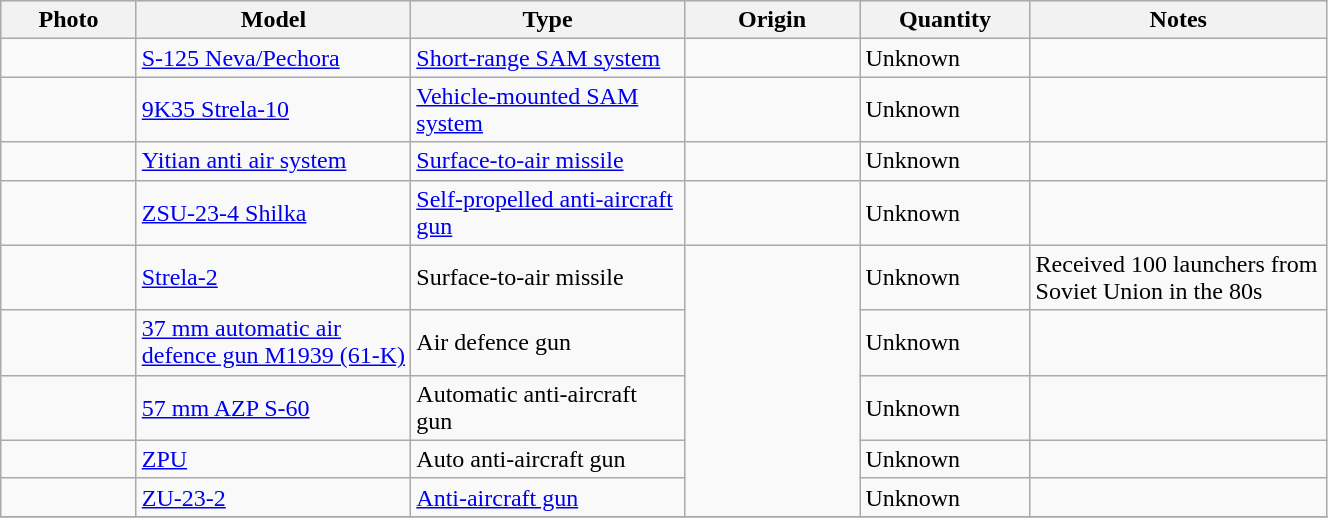<table class="wikitable" border="1" style="border-collapse: collapse;" width="70%">
<tr bgcolor=#FFDEAD>
<th width="2%">Photo</th>
<th width="4%">Model</th>
<th width="5%">Type</th>
<th width="3%">Origin</th>
<th width="2%">Quantity</th>
<th width="6%">Notes</th>
</tr>
<tr>
<td></td>
<td><a href='#'>S-125 Neva/Pechora</a></td>
<td><a href='#'>Short-range SAM system</a></td>
<td></td>
<td>Unknown</td>
<td></td>
</tr>
<tr>
<td></td>
<td><a href='#'>9K35 Strela-10</a></td>
<td><a href='#'>Vehicle-mounted SAM system</a></td>
<td></td>
<td>Unknown</td>
<td></td>
</tr>
<tr>
<td></td>
<td><a href='#'>Yitian anti air system</a></td>
<td><a href='#'>Surface-to-air missile</a></td>
<td></td>
<td>Unknown</td>
<td></td>
</tr>
<tr>
<td></td>
<td><a href='#'>ZSU-23-4 Shilka</a></td>
<td><a href='#'>Self-propelled anti-aircraft gun</a></td>
<td></td>
<td>Unknown</td>
<td></td>
</tr>
<tr>
<td></td>
<td><a href='#'>Strela-2</a></td>
<td>Surface-to-air missile</td>
<td rowspan="5"></td>
<td>Unknown</td>
<td>Received 100 launchers from Soviet Union in the 80s</td>
</tr>
<tr>
<td></td>
<td><a href='#'>37 mm automatic air defence gun M1939 (61-K)</a></td>
<td>Air defence gun</td>
<td>Unknown</td>
<td></td>
</tr>
<tr>
<td></td>
<td><a href='#'>57 mm AZP S-60</a></td>
<td>Automatic anti-aircraft gun</td>
<td>Unknown</td>
<td></td>
</tr>
<tr>
<td></td>
<td><a href='#'>ZPU</a></td>
<td>Auto anti-aircraft gun</td>
<td>Unknown</td>
<td></td>
</tr>
<tr>
<td></td>
<td><a href='#'>ZU-23-2</a></td>
<td><a href='#'>Anti-aircraft gun</a></td>
<td>Unknown</td>
<td></td>
</tr>
<tr>
</tr>
</table>
